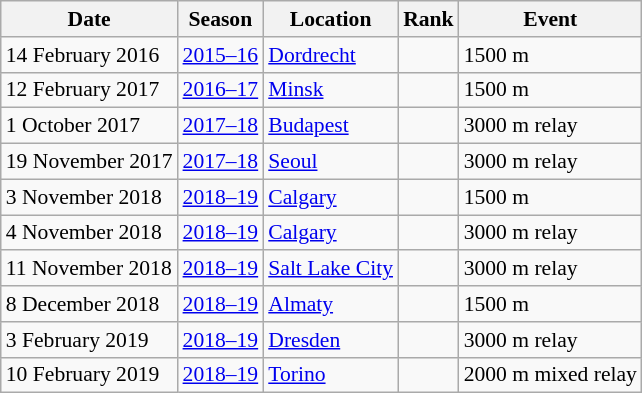<table class="wikitable sortable" style="font-size:90%" style="text-align:center">
<tr>
<th>Date</th>
<th>Season</th>
<th>Location</th>
<th>Rank</th>
<th>Event</th>
</tr>
<tr>
<td>14 February 2016</td>
<td align=center><a href='#'>2015–16</a></td>
<td><a href='#'>Dordrecht</a></td>
<td></td>
<td>1500 m</td>
</tr>
<tr>
<td>12 February 2017</td>
<td align=center><a href='#'>2016–17</a></td>
<td><a href='#'>Minsk</a></td>
<td></td>
<td>1500 m</td>
</tr>
<tr>
<td>1 October 2017</td>
<td align=center><a href='#'>2017–18</a></td>
<td><a href='#'>Budapest</a></td>
<td></td>
<td>3000 m relay</td>
</tr>
<tr>
<td>19 November 2017</td>
<td align=center><a href='#'>2017–18</a></td>
<td><a href='#'>Seoul</a></td>
<td></td>
<td>3000 m relay</td>
</tr>
<tr>
<td>3 November 2018</td>
<td align=center><a href='#'>2018–19</a></td>
<td><a href='#'>Calgary</a></td>
<td></td>
<td>1500 m</td>
</tr>
<tr>
<td>4 November 2018</td>
<td align=center><a href='#'>2018–19</a></td>
<td><a href='#'>Calgary</a></td>
<td></td>
<td>3000 m relay</td>
</tr>
<tr>
<td>11 November 2018</td>
<td align=center><a href='#'>2018–19</a></td>
<td><a href='#'>Salt Lake City</a></td>
<td></td>
<td>3000 m relay</td>
</tr>
<tr>
<td>8 December 2018</td>
<td align=center><a href='#'>2018–19</a></td>
<td><a href='#'>Almaty</a></td>
<td></td>
<td>1500 m</td>
</tr>
<tr>
<td>3 February 2019</td>
<td align=center><a href='#'>2018–19</a></td>
<td><a href='#'>Dresden</a></td>
<td></td>
<td>3000 m relay</td>
</tr>
<tr>
<td>10 February 2019</td>
<td align=center><a href='#'>2018–19</a></td>
<td><a href='#'>Torino</a></td>
<td></td>
<td>2000 m mixed relay</td>
</tr>
</table>
